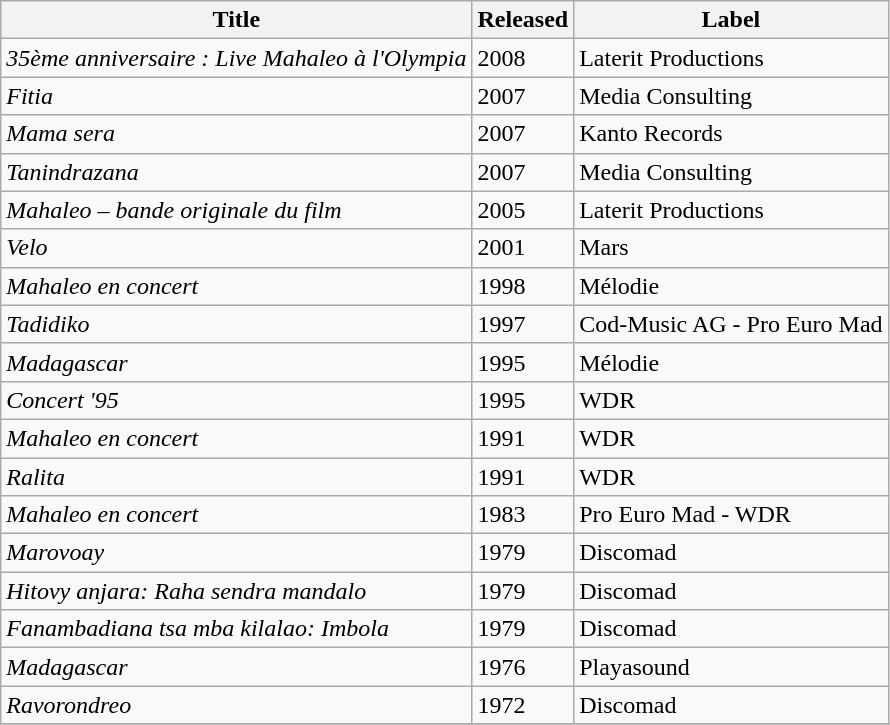<table class="wikitable">
<tr>
<th>Title</th>
<th>Released</th>
<th>Label</th>
</tr>
<tr>
<td><em>35ème anniversaire : Live Mahaleo à l'Olympia</em></td>
<td>2008</td>
<td>Laterit Productions</td>
</tr>
<tr>
<td><em>Fitia</em></td>
<td>2007</td>
<td>Media Consulting</td>
</tr>
<tr>
<td><em>Mama sera</em></td>
<td>2007</td>
<td>Kanto Records</td>
</tr>
<tr>
<td><em>Tanindrazana</em></td>
<td>2007</td>
<td>Media Consulting</td>
</tr>
<tr>
<td><em>Mahaleo – bande originale du film</em></td>
<td>2005</td>
<td>Laterit Productions</td>
</tr>
<tr>
<td><em>Velo</em></td>
<td>2001</td>
<td>Mars</td>
</tr>
<tr>
<td><em>Mahaleo en concert</em></td>
<td>1998</td>
<td>Mélodie</td>
</tr>
<tr>
<td><em>Tadidiko</em></td>
<td>1997</td>
<td>Cod-Music AG - Pro Euro Mad</td>
</tr>
<tr>
<td><em>Madagascar</em></td>
<td>1995</td>
<td>Mélodie</td>
</tr>
<tr>
<td><em>Concert '95</em></td>
<td>1995</td>
<td>WDR</td>
</tr>
<tr>
<td><em>Mahaleo en concert</em></td>
<td>1991</td>
<td>WDR</td>
</tr>
<tr>
<td><em>Ralita</em></td>
<td>1991</td>
<td>WDR</td>
</tr>
<tr>
<td><em>Mahaleo en concert</em></td>
<td>1983</td>
<td>Pro Euro Mad - WDR</td>
</tr>
<tr>
<td><em>Marovoay</em></td>
<td>1979</td>
<td>Discomad</td>
</tr>
<tr>
<td><em>Hitovy anjara: Raha sendra mandalo </em></td>
<td>1979</td>
<td>Discomad</td>
</tr>
<tr>
<td><em>Fanambadiana tsa mba kilalao: Imbola</em></td>
<td>1979</td>
<td>Discomad</td>
</tr>
<tr>
<td><em>Madagascar</em></td>
<td>1976</td>
<td>Playasound</td>
</tr>
<tr>
<td><em>Ravorondreo</em></td>
<td>1972</td>
<td>Discomad</td>
</tr>
<tr>
</tr>
</table>
